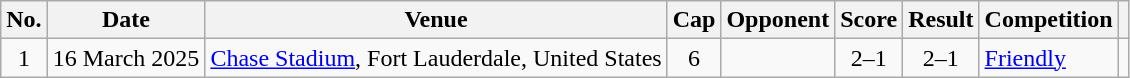<table class="wikitable sortable">
<tr>
<th scope="col">No.</th>
<th scope="col">Date</th>
<th scope="col">Venue</th>
<th scope="col">Cap</th>
<th scope="col">Opponent</th>
<th scope="col">Score</th>
<th scope="col">Result</th>
<th scope="col">Competition</th>
<th scope="col" class="unsortable"></th>
</tr>
<tr>
<td style="text-align: center;">1</td>
<td>16 March 2025</td>
<td><a href='#'>Chase Stadium</a>, Fort Lauderdale, United States</td>
<td style="text-align: center;">6</td>
<td></td>
<td style="text-align: center;">2–1</td>
<td style="text-align: center;">2–1</td>
<td><a href='#'>Friendly</a></td>
<td style="text-align: center;"></td>
</tr>
</table>
